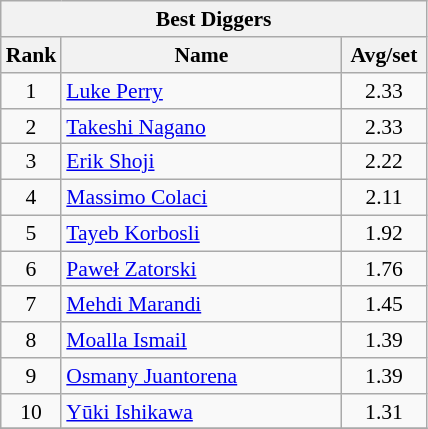<table class="wikitable" style="float:left; margin-right:1em; font-size:90%">
<tr>
<th colspan=3>Best Diggers</th>
</tr>
<tr>
<th width=30>Rank</th>
<th width=180>Name</th>
<th width=50>Avg/set</th>
</tr>
<tr>
<td align=center>1</td>
<td> <a href='#'>Luke Perry</a></td>
<td align=center>2.33</td>
</tr>
<tr>
<td align=center>2</td>
<td> <a href='#'>Takeshi Nagano</a></td>
<td align=center>2.33</td>
</tr>
<tr>
<td align=center>3</td>
<td> <a href='#'>Erik Shoji</a></td>
<td align=center>2.22</td>
</tr>
<tr>
<td align=center>4</td>
<td> <a href='#'>Massimo Colaci</a></td>
<td align=center>2.11</td>
</tr>
<tr>
<td align=center>5</td>
<td> <a href='#'>Tayeb Korbosli</a></td>
<td align=center>1.92</td>
</tr>
<tr>
<td align=center>6</td>
<td> <a href='#'>Paweł Zatorski</a></td>
<td align=center>1.76</td>
</tr>
<tr>
<td align=center>7</td>
<td> <a href='#'>Mehdi Marandi</a></td>
<td align=center>1.45</td>
</tr>
<tr>
<td align=center>8</td>
<td> <a href='#'>Moalla Ismail</a></td>
<td align=center>1.39</td>
</tr>
<tr>
<td align=center>9</td>
<td> <a href='#'>Osmany Juantorena</a></td>
<td align=center>1.39</td>
</tr>
<tr>
<td align=center>10</td>
<td> <a href='#'>Yūki Ishikawa</a></td>
<td align=center>1.31</td>
</tr>
<tr>
</tr>
</table>
